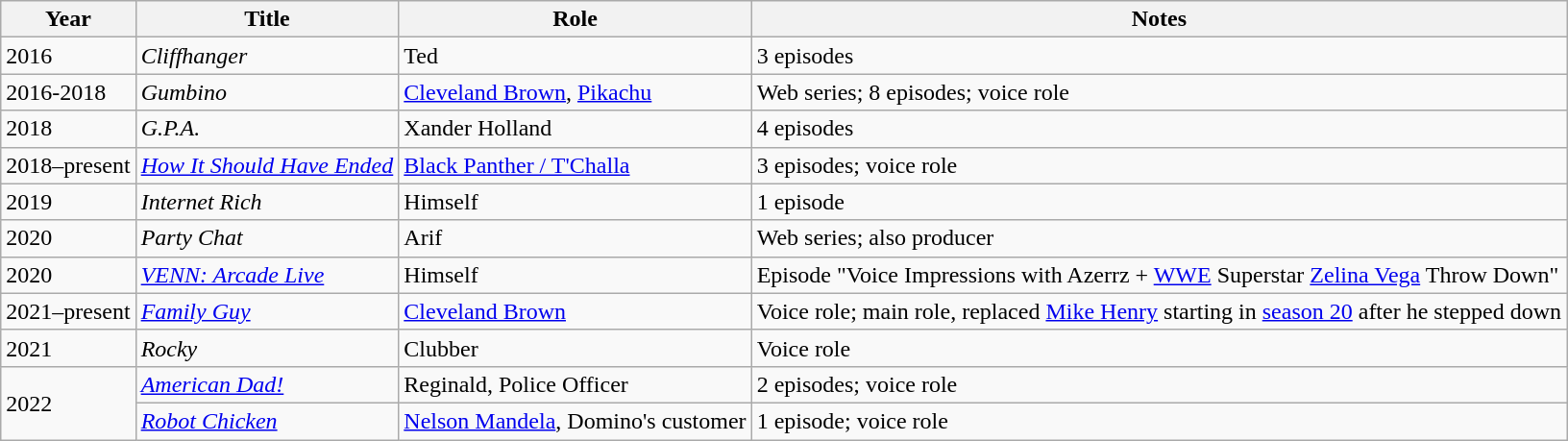<table class="wikitable">
<tr>
<th>Year</th>
<th>Title</th>
<th>Role</th>
<th class="unsortable">Notes</th>
</tr>
<tr>
<td>2016</td>
<td><em>Cliffhanger</em></td>
<td>Ted</td>
<td>3 episodes</td>
</tr>
<tr>
<td>2016-2018</td>
<td><em>Gumbino</em></td>
<td><a href='#'>Cleveland Brown</a>, <a href='#'>Pikachu</a></td>
<td>Web series; 8 episodes; voice role</td>
</tr>
<tr>
<td>2018</td>
<td><em>G.P.A.</em></td>
<td>Xander Holland</td>
<td>4 episodes</td>
</tr>
<tr>
<td>2018–present</td>
<td><em><a href='#'>How It Should Have Ended</a></em></td>
<td><a href='#'>Black Panther / T'Challa</a></td>
<td>3 episodes; voice role</td>
</tr>
<tr>
<td>2019</td>
<td><em>Internet Rich</em></td>
<td>Himself</td>
<td>1 episode</td>
</tr>
<tr>
<td>2020</td>
<td><em>Party Chat</em></td>
<td>Arif</td>
<td>Web series; also producer</td>
</tr>
<tr>
<td>2020</td>
<td><em><a href='#'>VENN: Arcade Live</a></em></td>
<td>Himself</td>
<td>Episode "Voice Impressions with Azerrz + <a href='#'>WWE</a> Superstar <a href='#'>Zelina Vega</a> Throw Down"</td>
</tr>
<tr>
<td>2021–present</td>
<td><em><a href='#'>Family Guy</a></em></td>
<td><a href='#'>Cleveland Brown</a></td>
<td>Voice role; main role, replaced <a href='#'>Mike Henry</a> starting in <a href='#'>season 20</a> after he stepped down</td>
</tr>
<tr>
<td>2021</td>
<td><em>Rocky</em></td>
<td>Clubber</td>
<td>Voice role</td>
</tr>
<tr>
<td rowspan="2">2022</td>
<td><em><a href='#'>American Dad!</a></em></td>
<td>Reginald, Police Officer</td>
<td>2 episodes; voice role</td>
</tr>
<tr>
<td><em><a href='#'>Robot Chicken</a></em></td>
<td><a href='#'>Nelson Mandela</a>, Domino's customer</td>
<td>1 episode; voice role</td>
</tr>
</table>
